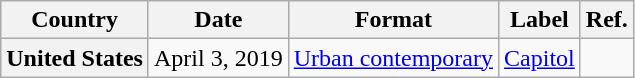<table class="wikitable plainrowheaders">
<tr>
<th scope="col">Country</th>
<th scope="col">Date</th>
<th scope="col">Format</th>
<th scope="col">Label</th>
<th scope="col">Ref.</th>
</tr>
<tr>
<th scope="row">United States</th>
<td>April 3, 2019</td>
<td><a href='#'>Urban contemporary</a></td>
<td><a href='#'>Capitol</a></td>
<td></td>
</tr>
</table>
